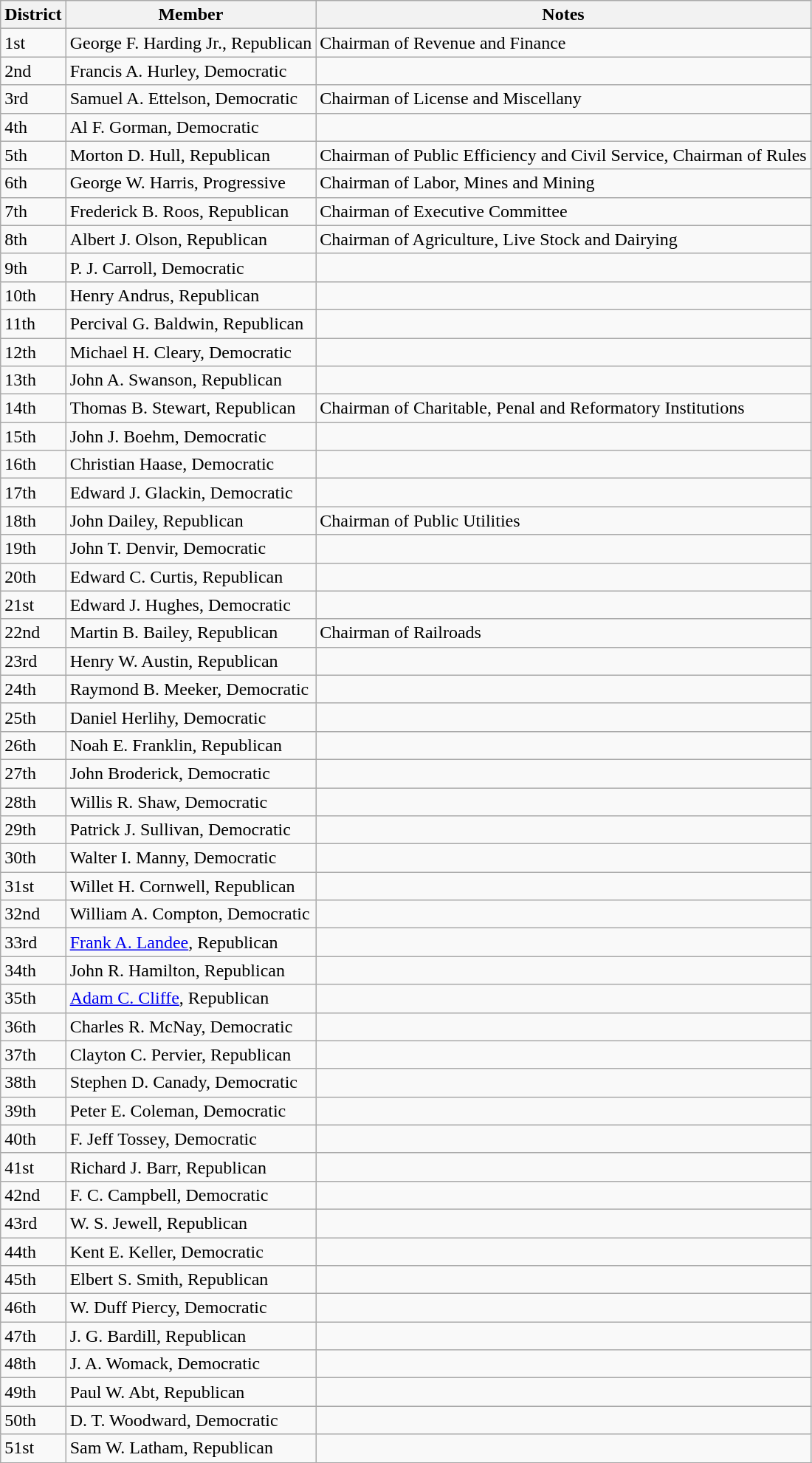<table class="wikitable">
<tr>
<th>District</th>
<th>Member</th>
<th>Notes</th>
</tr>
<tr>
<td>1st</td>
<td>George F. Harding Jr., Republican</td>
<td>Chairman of Revenue and Finance</td>
</tr>
<tr>
<td>2nd</td>
<td>Francis A. Hurley, Democratic</td>
<td></td>
</tr>
<tr>
<td>3rd</td>
<td>Samuel A. Ettelson, Democratic</td>
<td>Chairman of License and Miscellany</td>
</tr>
<tr>
<td>4th</td>
<td>Al F. Gorman, Democratic</td>
<td></td>
</tr>
<tr>
<td>5th</td>
<td>Morton D. Hull, Republican</td>
<td>Chairman of Public Efficiency and Civil Service, Chairman of Rules</td>
</tr>
<tr>
<td>6th</td>
<td>George W. Harris, Progressive</td>
<td>Chairman of Labor, Mines and Mining</td>
</tr>
<tr>
<td>7th</td>
<td>Frederick B. Roos, Republican</td>
<td>Chairman of Executive Committee</td>
</tr>
<tr>
<td>8th</td>
<td>Albert J. Olson, Republican</td>
<td>Chairman of Agriculture, Live Stock and Dairying</td>
</tr>
<tr>
<td>9th</td>
<td>P. J. Carroll, Democratic</td>
<td></td>
</tr>
<tr>
<td>10th</td>
<td>Henry Andrus, Republican</td>
<td></td>
</tr>
<tr>
<td>11th</td>
<td>Percival G. Baldwin, Republican</td>
<td></td>
</tr>
<tr>
<td>12th</td>
<td>Michael H. Cleary, Democratic</td>
<td></td>
</tr>
<tr>
<td>13th</td>
<td>John A. Swanson, Republican</td>
<td></td>
</tr>
<tr>
<td>14th</td>
<td>Thomas B. Stewart, Republican</td>
<td>Chairman of Charitable, Penal and Reformatory Institutions</td>
</tr>
<tr>
<td>15th</td>
<td>John J. Boehm, Democratic</td>
<td></td>
</tr>
<tr>
<td>16th</td>
<td>Christian Haase, Democratic</td>
<td></td>
</tr>
<tr>
<td>17th</td>
<td>Edward J. Glackin, Democratic</td>
<td></td>
</tr>
<tr>
<td>18th</td>
<td>John Dailey, Republican</td>
<td>Chairman of Public Utilities</td>
</tr>
<tr>
<td>19th</td>
<td>John T. Denvir, Democratic</td>
<td></td>
</tr>
<tr>
<td>20th</td>
<td>Edward C. Curtis, Republican</td>
<td></td>
</tr>
<tr>
<td>21st</td>
<td>Edward J. Hughes, Democratic</td>
<td></td>
</tr>
<tr>
<td>22nd</td>
<td>Martin B. Bailey, Republican</td>
<td>Chairman of Railroads</td>
</tr>
<tr>
<td>23rd</td>
<td>Henry W. Austin, Republican</td>
<td></td>
</tr>
<tr>
<td>24th</td>
<td>Raymond B. Meeker, Democratic</td>
<td></td>
</tr>
<tr>
<td>25th</td>
<td>Daniel Herlihy, Democratic</td>
<td></td>
</tr>
<tr>
<td>26th</td>
<td>Noah E. Franklin, Republican</td>
<td></td>
</tr>
<tr>
<td>27th</td>
<td>John Broderick, Democratic</td>
<td></td>
</tr>
<tr>
<td>28th</td>
<td>Willis R. Shaw, Democratic</td>
<td></td>
</tr>
<tr>
<td>29th</td>
<td>Patrick J. Sullivan, Democratic</td>
<td></td>
</tr>
<tr>
<td>30th</td>
<td>Walter I. Manny, Democratic</td>
<td></td>
</tr>
<tr>
<td>31st</td>
<td>Willet H. Cornwell, Republican</td>
<td></td>
</tr>
<tr>
<td>32nd</td>
<td>William A. Compton, Democratic</td>
<td></td>
</tr>
<tr>
<td>33rd</td>
<td><a href='#'>Frank A. Landee</a>, Republican</td>
<td></td>
</tr>
<tr>
<td>34th</td>
<td>John R. Hamilton, Republican</td>
<td></td>
</tr>
<tr>
<td>35th</td>
<td><a href='#'>Adam C. Cliffe</a>, Republican</td>
<td></td>
</tr>
<tr>
<td>36th</td>
<td>Charles R. McNay, Democratic</td>
<td></td>
</tr>
<tr>
<td>37th</td>
<td>Clayton C. Pervier, Republican</td>
<td></td>
</tr>
<tr>
<td>38th</td>
<td>Stephen D. Canady, Democratic</td>
<td></td>
</tr>
<tr>
<td>39th</td>
<td>Peter E. Coleman, Democratic</td>
<td></td>
</tr>
<tr>
<td>40th</td>
<td>F. Jeff Tossey, Democratic</td>
<td></td>
</tr>
<tr>
<td>41st</td>
<td>Richard J. Barr, Republican</td>
<td></td>
</tr>
<tr>
<td>42nd</td>
<td>F. C. Campbell, Democratic</td>
<td></td>
</tr>
<tr>
<td>43rd</td>
<td>W. S. Jewell, Republican</td>
<td></td>
</tr>
<tr>
<td>44th</td>
<td>Kent E. Keller, Democratic</td>
<td></td>
</tr>
<tr>
<td>45th</td>
<td>Elbert S. Smith, Republican</td>
<td></td>
</tr>
<tr>
<td>46th</td>
<td>W. Duff Piercy, Democratic</td>
<td></td>
</tr>
<tr>
<td>47th</td>
<td>J. G. Bardill, Republican</td>
<td></td>
</tr>
<tr>
<td>48th</td>
<td>J. A. Womack, Democratic</td>
<td></td>
</tr>
<tr>
<td>49th</td>
<td>Paul W. Abt, Republican</td>
<td></td>
</tr>
<tr>
<td>50th</td>
<td>D. T. Woodward, Democratic</td>
<td></td>
</tr>
<tr>
<td>51st</td>
<td>Sam W. Latham, Republican</td>
<td></td>
</tr>
<tr>
</tr>
</table>
